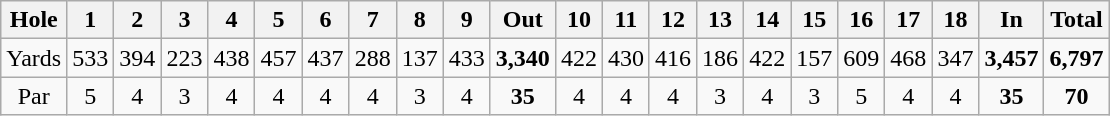<table class="wikitable" style="text-align:center">
<tr>
<th align="left">Hole</th>
<th>1</th>
<th>2</th>
<th>3</th>
<th>4</th>
<th>5</th>
<th>6</th>
<th>7</th>
<th>8</th>
<th>9</th>
<th>Out</th>
<th>10</th>
<th>11</th>
<th>12</th>
<th>13</th>
<th>14</th>
<th>15</th>
<th>16</th>
<th>17</th>
<th>18</th>
<th>In</th>
<th>Total</th>
</tr>
<tr>
<td align="center">Yards</td>
<td>533</td>
<td>394</td>
<td>223</td>
<td>438</td>
<td>457</td>
<td>437</td>
<td>288</td>
<td>137</td>
<td>433</td>
<td><strong>3,340</strong></td>
<td>422</td>
<td>430</td>
<td>416</td>
<td>186</td>
<td>422</td>
<td>157</td>
<td>609</td>
<td>468</td>
<td>347</td>
<td><strong>3,457</strong></td>
<td><strong>6,797</strong></td>
</tr>
<tr>
<td align="center">Par</td>
<td>5</td>
<td>4</td>
<td>3</td>
<td>4</td>
<td>4</td>
<td>4</td>
<td>4</td>
<td>3</td>
<td>4</td>
<td><strong>35</strong></td>
<td>4</td>
<td>4</td>
<td>4</td>
<td>3</td>
<td>4</td>
<td>3</td>
<td>5</td>
<td>4</td>
<td>4</td>
<td><strong>35</strong></td>
<td><strong>70</strong></td>
</tr>
</table>
